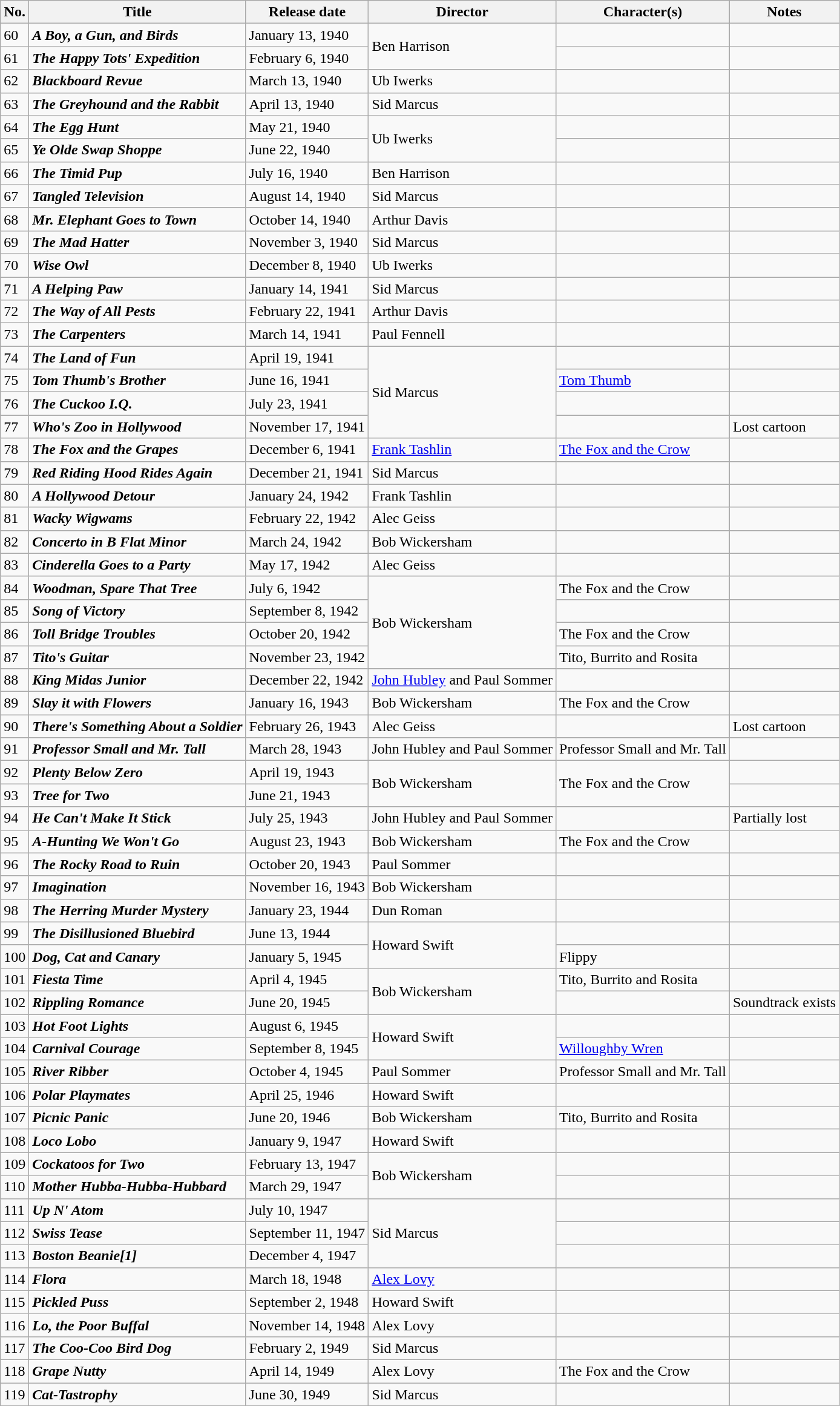<table class="wikitable">
<tr>
<th>No.</th>
<th>Title</th>
<th>Release date</th>
<th>Director</th>
<th>Character(s)</th>
<th>Notes</th>
</tr>
<tr>
<td>60</td>
<td><strong><em>A Boy, a Gun, and Birds</em></strong></td>
<td>January 13, 1940</td>
<td rowspan="2">Ben Harrison</td>
<td></td>
<td></td>
</tr>
<tr>
<td>61</td>
<td><strong><em>The Happy Tots' Expedition</em></strong></td>
<td>February 6, 1940</td>
<td></td>
<td></td>
</tr>
<tr>
<td>62</td>
<td><strong><em>Blackboard Revue</em></strong></td>
<td>March 13, 1940</td>
<td>Ub Iwerks</td>
<td></td>
<td></td>
</tr>
<tr>
<td>63</td>
<td><strong><em>The Greyhound and the Rabbit</em></strong></td>
<td>April 13, 1940</td>
<td>Sid Marcus</td>
<td></td>
<td></td>
</tr>
<tr>
<td>64</td>
<td><strong><em>The Egg Hunt</em></strong></td>
<td>May 21, 1940</td>
<td rowspan="2">Ub Iwerks</td>
<td></td>
<td></td>
</tr>
<tr>
<td>65</td>
<td><strong><em>Ye Olde Swap Shoppe</em></strong></td>
<td>June 22, 1940</td>
<td></td>
<td></td>
</tr>
<tr>
<td>66</td>
<td><strong><em>The Timid Pup</em></strong></td>
<td>July 16, 1940</td>
<td>Ben Harrison</td>
<td></td>
<td></td>
</tr>
<tr>
<td>67</td>
<td><strong><em>Tangled Television</em></strong></td>
<td>August 14, 1940</td>
<td>Sid Marcus</td>
<td></td>
<td></td>
</tr>
<tr>
<td>68</td>
<td><strong><em>Mr. Elephant Goes to Town</em></strong></td>
<td>October 14, 1940</td>
<td>Arthur Davis</td>
<td></td>
<td></td>
</tr>
<tr>
<td>69</td>
<td><strong><em>The Mad Hatter</em></strong></td>
<td>November 3, 1940</td>
<td>Sid Marcus</td>
<td></td>
<td></td>
</tr>
<tr>
<td>70</td>
<td><strong><em>Wise Owl</em></strong></td>
<td>December 8, 1940</td>
<td>Ub Iwerks</td>
<td></td>
<td></td>
</tr>
<tr>
<td>71</td>
<td><strong><em>A Helping Paw</em></strong></td>
<td>January 14, 1941</td>
<td>Sid Marcus</td>
<td></td>
<td></td>
</tr>
<tr>
<td>72</td>
<td><strong><em>The Way of All Pests</em></strong></td>
<td>February 22, 1941</td>
<td>Arthur Davis</td>
<td></td>
<td></td>
</tr>
<tr>
<td>73</td>
<td><strong><em>The Carpenters</em></strong></td>
<td>March 14, 1941</td>
<td>Paul Fennell</td>
<td></td>
<td></td>
</tr>
<tr>
<td>74</td>
<td><strong><em>The Land of Fun</em></strong></td>
<td>April 19, 1941</td>
<td rowspan="4">Sid Marcus</td>
<td></td>
<td></td>
</tr>
<tr>
<td>75</td>
<td><strong><em>Tom Thumb's Brother</em></strong></td>
<td>June 16, 1941</td>
<td><a href='#'>Tom Thumb</a></td>
<td></td>
</tr>
<tr>
<td>76</td>
<td><strong><em>The Cuckoo I.Q.</em></strong></td>
<td>July 23, 1941</td>
<td></td>
<td></td>
</tr>
<tr>
<td>77</td>
<td><strong><em>Who's Zoo in Hollywood</em></strong></td>
<td>November 17, 1941</td>
<td></td>
<td>Lost cartoon</td>
</tr>
<tr>
<td>78</td>
<td><strong><em>The Fox and the Grapes</em></strong></td>
<td>December 6, 1941</td>
<td><a href='#'>Frank Tashlin</a></td>
<td><a href='#'>The Fox and the Crow</a></td>
<td></td>
</tr>
<tr>
<td>79</td>
<td><strong><em>Red Riding Hood Rides Again</em></strong></td>
<td>December 21, 1941</td>
<td>Sid Marcus</td>
<td></td>
<td></td>
</tr>
<tr>
<td>80</td>
<td><strong><em>A Hollywood Detour</em></strong></td>
<td>January 24, 1942</td>
<td>Frank Tashlin</td>
<td></td>
<td></td>
</tr>
<tr>
<td>81</td>
<td><strong><em>Wacky Wigwams</em></strong></td>
<td>February 22, 1942</td>
<td>Alec Geiss</td>
<td></td>
<td></td>
</tr>
<tr>
<td>82</td>
<td><strong><em>Concerto in B Flat Minor</em></strong></td>
<td>March 24, 1942</td>
<td>Bob Wickersham</td>
<td></td>
<td></td>
</tr>
<tr>
<td>83</td>
<td><strong><em>Cinderella Goes to a Party</em></strong></td>
<td>May 17, 1942</td>
<td>Alec Geiss</td>
<td></td>
<td></td>
</tr>
<tr>
<td>84</td>
<td><strong><em>Woodman, Spare That Tree</em></strong></td>
<td>July 6, 1942</td>
<td rowspan="4">Bob Wickersham</td>
<td>The Fox and the Crow</td>
<td></td>
</tr>
<tr>
<td>85</td>
<td><strong><em>Song of Victory</em></strong></td>
<td>September 8, 1942</td>
<td></td>
<td></td>
</tr>
<tr>
<td>86</td>
<td><strong><em>Toll Bridge Troubles</em></strong></td>
<td>October 20, 1942</td>
<td>The Fox and the Crow</td>
<td></td>
</tr>
<tr>
<td>87</td>
<td><strong><em>Tito's Guitar</em></strong></td>
<td>November 23, 1942</td>
<td>Tito, Burrito and Rosita</td>
<td></td>
</tr>
<tr>
<td>88</td>
<td><strong><em>King Midas Junior</em></strong></td>
<td>December 22, 1942</td>
<td><a href='#'>John Hubley</a> and Paul Sommer</td>
<td></td>
<td></td>
</tr>
<tr>
<td>89</td>
<td><strong><em>Slay it with Flowers</em></strong></td>
<td>January 16, 1943</td>
<td>Bob Wickersham</td>
<td>The Fox and the Crow</td>
<td></td>
</tr>
<tr>
<td>90</td>
<td><strong><em>There's Something About a Soldier</em></strong></td>
<td>February 26, 1943</td>
<td>Alec Geiss</td>
<td></td>
<td>Lost cartoon</td>
</tr>
<tr>
<td>91</td>
<td><strong><em>Professor Small and Mr. Tall</em></strong></td>
<td>March 28, 1943</td>
<td>John Hubley and Paul Sommer</td>
<td>Professor Small and Mr. Tall</td>
<td></td>
</tr>
<tr>
<td>92</td>
<td><strong><em>Plenty Below Zero</em></strong></td>
<td>April 19, 1943</td>
<td rowspan="2">Bob Wickersham</td>
<td rowspan="2">The Fox and the Crow</td>
<td></td>
</tr>
<tr>
<td>93</td>
<td><strong><em>Tree for Two</em></strong></td>
<td>June 21, 1943</td>
<td></td>
</tr>
<tr>
<td>94</td>
<td><strong><em>He Can't Make It Stick</em></strong></td>
<td>July 25, 1943</td>
<td>John Hubley and Paul Sommer</td>
<td></td>
<td>Partially lost</td>
</tr>
<tr>
<td>95</td>
<td><strong><em>A-Hunting We Won't Go</em></strong></td>
<td>August 23, 1943</td>
<td>Bob Wickersham</td>
<td>The Fox and the Crow</td>
<td></td>
</tr>
<tr>
<td>96</td>
<td><strong><em>The Rocky Road to Ruin</em></strong></td>
<td>October 20, 1943</td>
<td>Paul Sommer</td>
<td></td>
<td></td>
</tr>
<tr>
<td>97</td>
<td><strong><em>Imagination</em></strong></td>
<td>November 16, 1943</td>
<td>Bob Wickersham</td>
<td></td>
<td></td>
</tr>
<tr>
<td>98</td>
<td><strong><em>The Herring Murder Mystery</em></strong></td>
<td>January 23, 1944</td>
<td>Dun Roman</td>
<td></td>
<td></td>
</tr>
<tr>
<td>99</td>
<td><strong><em>The Disillusioned Bluebird</em></strong></td>
<td>June 13, 1944</td>
<td rowspan="2">Howard Swift</td>
<td></td>
<td></td>
</tr>
<tr>
<td>100</td>
<td><strong><em>Dog, Cat and Canary</em></strong></td>
<td>January 5, 1945</td>
<td>Flippy</td>
<td></td>
</tr>
<tr>
<td>101</td>
<td><strong><em>Fiesta Time</em></strong></td>
<td>April 4, 1945</td>
<td rowspan="2">Bob Wickersham</td>
<td>Tito, Burrito and Rosita</td>
<td></td>
</tr>
<tr>
<td>102</td>
<td><strong><em>Rippling Romance</em></strong></td>
<td>June 20, 1945</td>
<td></td>
<td>Soundtrack exists</td>
</tr>
<tr>
<td>103</td>
<td><strong><em>Hot Foot Lights</em></strong></td>
<td>August 6, 1945</td>
<td rowspan="2">Howard Swift</td>
<td></td>
<td></td>
</tr>
<tr>
<td>104</td>
<td><strong><em>Carnival Courage</em></strong></td>
<td>September 8, 1945</td>
<td><a href='#'>Willoughby Wren</a></td>
<td></td>
</tr>
<tr>
<td>105</td>
<td><strong><em>River Ribber</em></strong></td>
<td>October 4, 1945</td>
<td>Paul Sommer</td>
<td>Professor Small and Mr. Tall</td>
<td></td>
</tr>
<tr>
<td>106</td>
<td><strong><em>Polar Playmates</em></strong></td>
<td>April 25, 1946</td>
<td>Howard Swift</td>
<td></td>
<td></td>
</tr>
<tr>
<td>107</td>
<td><strong><em>Picnic Panic</em></strong></td>
<td>June 20, 1946</td>
<td>Bob Wickersham</td>
<td>Tito, Burrito and Rosita</td>
<td></td>
</tr>
<tr>
<td>108</td>
<td><strong><em>Loco Lobo</em></strong></td>
<td>January 9, 1947</td>
<td>Howard Swift</td>
<td></td>
<td></td>
</tr>
<tr>
<td>109</td>
<td><strong><em>Cockatoos for Two</em></strong></td>
<td>February 13, 1947</td>
<td rowspan="2">Bob Wickersham</td>
<td></td>
<td></td>
</tr>
<tr>
<td>110</td>
<td><strong><em>Mother Hubba-Hubba-Hubbard</em></strong></td>
<td>March 29, 1947</td>
<td></td>
<td></td>
</tr>
<tr>
<td>111</td>
<td><strong><em>Up N' Atom</em></strong></td>
<td>July 10, 1947</td>
<td rowspan="3">Sid Marcus</td>
<td></td>
<td></td>
</tr>
<tr>
<td>112</td>
<td><strong><em>Swiss Tease</em></strong></td>
<td>September 11, 1947</td>
<td></td>
<td></td>
</tr>
<tr>
<td>113</td>
<td><strong><em>Boston Beanie[1]</em></strong></td>
<td>December 4, 1947</td>
<td></td>
<td></td>
</tr>
<tr>
<td>114</td>
<td><strong><em>Flora</em></strong></td>
<td>March 18, 1948</td>
<td><a href='#'>Alex Lovy</a></td>
<td></td>
<td></td>
</tr>
<tr>
<td>115</td>
<td><strong><em>Pickled Puss</em></strong></td>
<td>September 2, 1948</td>
<td>Howard Swift</td>
<td></td>
<td></td>
</tr>
<tr>
<td>116</td>
<td><strong><em>Lo, the Poor Buffal</em></strong></td>
<td>November 14, 1948</td>
<td>Alex Lovy</td>
<td></td>
<td></td>
</tr>
<tr>
<td>117</td>
<td><strong><em>The Coo-Coo Bird Dog</em></strong></td>
<td>February 2, 1949</td>
<td>Sid Marcus</td>
<td></td>
<td></td>
</tr>
<tr>
<td>118</td>
<td><strong><em>Grape Nutty</em></strong></td>
<td>April 14, 1949</td>
<td>Alex Lovy</td>
<td>The Fox and the Crow</td>
<td></td>
</tr>
<tr>
<td>119</td>
<td><strong><em>Cat-Tastrophy</em></strong></td>
<td>June 30, 1949</td>
<td>Sid Marcus</td>
<td></td>
<td></td>
</tr>
</table>
